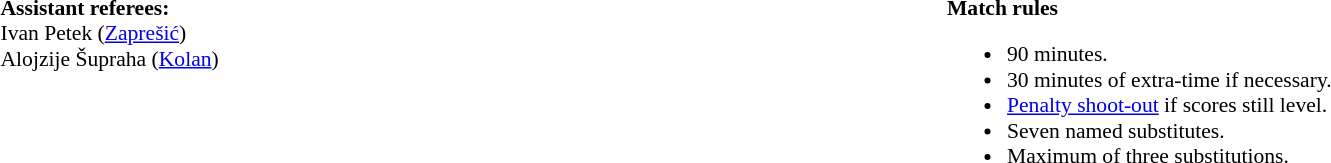<table style="width:100%; font-size:90%;">
<tr>
<td style="width:50%; vertical-align:top;"><br><strong>Assistant referees:</strong>
<br>Ivan Petek (<a href='#'>Zaprešić</a>)
<br>Alojzije Šupraha (<a href='#'>Kolan</a>)</td>
<td style="width:60%; vertical-align:top;"><br><strong>Match rules</strong><ul><li>90 minutes.</li><li>30 minutes of extra-time if necessary.</li><li><a href='#'>Penalty shoot-out</a> if scores still level.</li><li>Seven named substitutes.</li><li>Maximum of three substitutions.</li></ul></td>
</tr>
</table>
